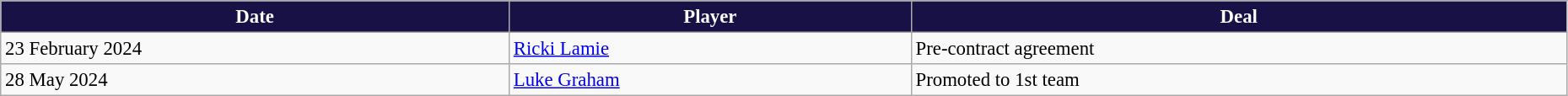<table class="wikitable" style="text-align:left; font-size:95%;width:98%;">
<tr>
<th style="background:#181146; color:white;">Date</th>
<th style="background:#181146; color:white;">Player</th>
<th style="background:#181146; color:white;">Deal</th>
</tr>
<tr>
<td>23 February 2024</td>
<td> <a href='#'>Ricki Lamie</a></td>
<td>Pre-contract agreement</td>
</tr>
<tr>
<td>28 May 2024</td>
<td> <a href='#'>Luke Graham</a></td>
<td>Promoted to 1st team</td>
</tr>
</table>
